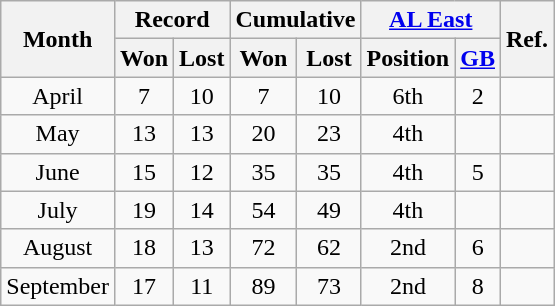<table class="wikitable" style="text-align:center;">
<tr>
<th rowspan=2>Month</th>
<th colspan=2>Record</th>
<th colspan=2>Cumulative</th>
<th colspan=2><a href='#'>AL East</a></th>
<th rowspan=2>Ref.</th>
</tr>
<tr>
<th>Won</th>
<th>Lost</th>
<th>Won</th>
<th>Lost</th>
<th>Position</th>
<th><a href='#'>GB</a></th>
</tr>
<tr>
<td>April</td>
<td>7</td>
<td>10</td>
<td>7</td>
<td>10</td>
<td>6th</td>
<td>2</td>
<td></td>
</tr>
<tr>
<td>May</td>
<td>13</td>
<td>13</td>
<td>20</td>
<td>23</td>
<td>4th</td>
<td></td>
<td></td>
</tr>
<tr>
<td>June</td>
<td>15</td>
<td>12</td>
<td>35</td>
<td>35</td>
<td>4th</td>
<td>5</td>
<td></td>
</tr>
<tr>
<td>July</td>
<td>19</td>
<td>14</td>
<td>54</td>
<td>49</td>
<td>4th</td>
<td></td>
<td></td>
</tr>
<tr>
<td>August</td>
<td>18</td>
<td>13</td>
<td>72</td>
<td>62</td>
<td>2nd</td>
<td>6</td>
<td></td>
</tr>
<tr>
<td>September</td>
<td>17</td>
<td>11</td>
<td>89</td>
<td>73</td>
<td>2nd</td>
<td>8</td>
<td></td>
</tr>
</table>
